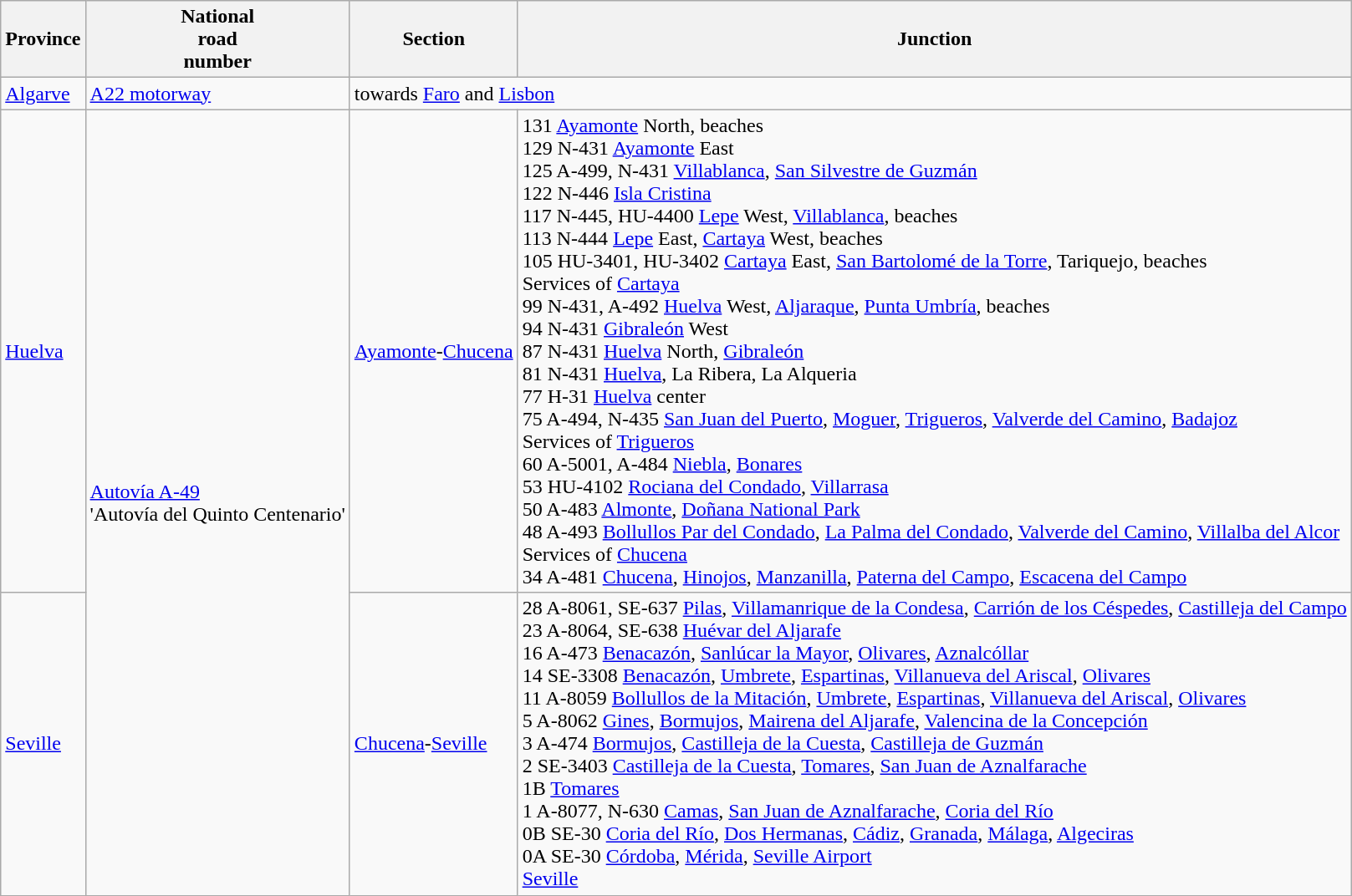<table class="wikitable">
<tr>
<th>Province</th>
<th>National<br>road<br>number</th>
<th>Section</th>
<th>Junction</th>
</tr>
<tr>
<td><a href='#'>Algarve</a></td>
<td> <a href='#'>A22 motorway</a></td>
<td colspan="2"> towards <a href='#'>Faro</a> and <a href='#'>Lisbon</a></td>
</tr>
<tr>
<td><a href='#'>Huelva</a></td>
<td rowspan="2"> <a href='#'>Autovía A-49</a><br>'Autovía del Quinto Centenario'</td>
<td><a href='#'>Ayamonte</a>-<a href='#'>Chucena</a></td>
<td> 131 <a href='#'>Ayamonte</a> North, beaches<br> 129 N-431 <a href='#'>Ayamonte</a> East<br> 125 A-499, N-431 <a href='#'>Villablanca</a>, <a href='#'>San Silvestre de Guzmán</a><br> 122 N-446 <a href='#'>Isla Cristina</a><br> 117 N-445, HU-4400 <a href='#'>Lepe</a> West, <a href='#'>Villablanca</a>, beaches<br> 113 N-444 <a href='#'>Lepe</a> East, <a href='#'>Cartaya</a> West, beaches<br> 105 HU-3401, HU-3402 <a href='#'>Cartaya</a> East, <a href='#'>San Bartolomé de la Torre</a>, Tariquejo, beaches<br> Services of <a href='#'>Cartaya</a><br> 99 N-431, A-492 <a href='#'>Huelva</a> West, <a href='#'>Aljaraque</a>, <a href='#'>Punta Umbría</a>, beaches<br> 94 N-431 <a href='#'>Gibraleón</a> West<br> 87 N-431 <a href='#'>Huelva</a> North, <a href='#'>Gibraleón</a><br> 81 N-431 <a href='#'>Huelva</a>, La Ribera, La Alqueria<br> 77 H-31 <a href='#'>Huelva</a> center<br> 75 A-494, N-435 <a href='#'>San Juan del Puerto</a>, <a href='#'>Moguer</a>, <a href='#'>Trigueros</a>, <a href='#'>Valverde del Camino</a>, <a href='#'>Badajoz</a><br> Services of <a href='#'>Trigueros</a><br> 60 A-5001, A-484 <a href='#'>Niebla</a>, <a href='#'>Bonares</a><br> 53 HU-4102 <a href='#'>Rociana del Condado</a>, <a href='#'>Villarrasa</a><br> 50 A-483 <a href='#'>Almonte</a>, <a href='#'>Doñana National Park</a><br> 48 A-493 <a href='#'>Bollullos Par del Condado</a>, <a href='#'>La Palma del Condado</a>, <a href='#'>Valverde del Camino</a>, <a href='#'>Villalba del Alcor</a><br> Services of <a href='#'>Chucena</a><br> 34 A-481 <a href='#'>Chucena</a>, <a href='#'>Hinojos</a>, <a href='#'>Manzanilla</a>, <a href='#'>Paterna del Campo</a>, <a href='#'>Escacena del Campo</a></td>
</tr>
<tr>
<td><a href='#'>Seville</a></td>
<td><a href='#'>Chucena</a>-<a href='#'>Seville</a></td>
<td> 28 A-8061, SE-637 <a href='#'>Pilas</a>, <a href='#'>Villamanrique de la Condesa</a>, <a href='#'>Carrión de los Céspedes</a>, <a href='#'>Castilleja del Campo</a><br> 23 A-8064, SE-638 <a href='#'>Huévar del Aljarafe</a><br> 16 A-473 <a href='#'>Benacazón</a>, <a href='#'>Sanlúcar la Mayor</a>, <a href='#'>Olivares</a>, <a href='#'>Aznalcóllar</a><br> 14 SE-3308 <a href='#'>Benacazón</a>, <a href='#'>Umbrete</a>, <a href='#'>Espartinas</a>, <a href='#'>Villanueva del Ariscal</a>, <a href='#'>Olivares</a><br> 11 A-8059 <a href='#'>Bollullos de la Mitación</a>, <a href='#'>Umbrete</a>, <a href='#'>Espartinas</a>, <a href='#'>Villanueva del Ariscal</a>, <a href='#'>Olivares</a><br> 5 A-8062 <a href='#'>Gines</a>, <a href='#'>Bormujos</a>, <a href='#'>Mairena del Aljarafe</a>, <a href='#'>Valencina de la Concepción</a><br> 3 A-474 <a href='#'>Bormujos</a>, <a href='#'>Castilleja de la Cuesta</a>, <a href='#'>Castilleja de Guzmán</a><br> 2 SE-3403 <a href='#'>Castilleja de la Cuesta</a>, <a href='#'>Tomares</a>, <a href='#'>San Juan de Aznalfarache</a><br> 1B <a href='#'>Tomares</a><br> 1 A-8077, N-630 <a href='#'>Camas</a>, <a href='#'>San Juan de Aznalfarache</a>, <a href='#'>Coria del Río</a><br> 0B SE-30 <a href='#'>Coria del Río</a>, <a href='#'>Dos Hermanas</a>, <a href='#'>Cádiz</a>, <a href='#'>Granada</a>, <a href='#'>Málaga</a>, <a href='#'>Algeciras</a><br> 0A SE-30 <a href='#'>Córdoba</a>, <a href='#'>Mérida</a>, <a href='#'>Seville Airport</a><br> <a href='#'>Seville</a></td>
</tr>
</table>
